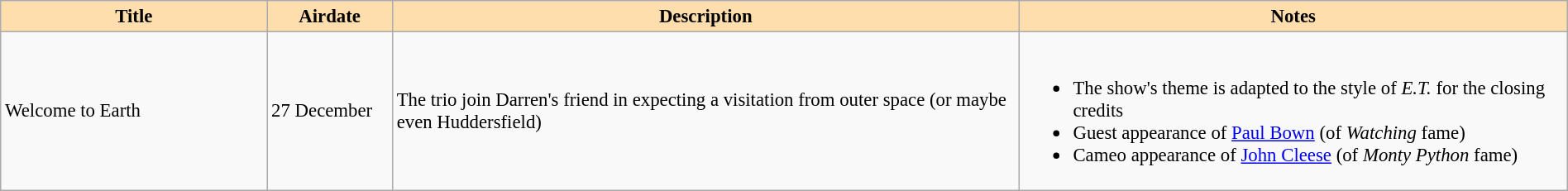<table class="wikitable" width=100% border=1 style="font-size: 95%">
<tr>
<th style="background:#ffdead" width=17%>Title</th>
<th style="background:#ffdead" width=8%>Airdate</th>
<th style="background:#ffdead" width=40%>Description</th>
<th style="background:#ffdead" width=35%>Notes</th>
</tr>
<tr>
<td>Welcome to Earth</td>
<td>27 December</td>
<td>The trio join Darren's friend in expecting a visitation from outer space (or maybe even Huddersfield)</td>
<td><br><ul><li>The show's theme is adapted to the style of <em>E.T.</em> for the closing credits</li><li>Guest appearance of <a href='#'>Paul Bown</a> (of <em>Watching</em> fame)</li><li>Cameo appearance of <a href='#'>John Cleese</a> (of <em>Monty Python</em> fame)</li></ul></td>
</tr>
</table>
